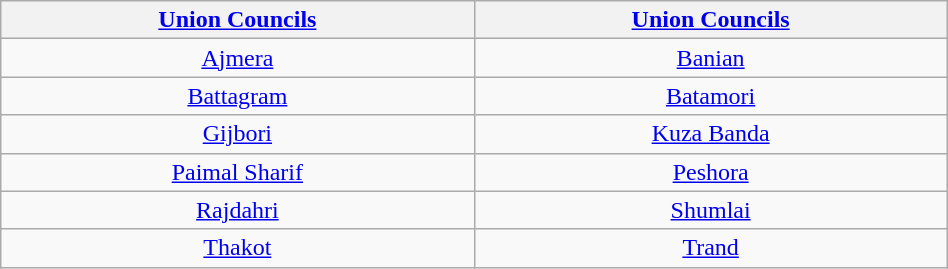<table class="wikitable" style="text-align:center; width:50%; margin:auto">
<tr>
<th colspan=><a href='#'>Union Councils</a></th>
<th colspan=><a href='#'>Union Councils</a></th>
</tr>
<tr>
<td><a href='#'>Ajmera</a></td>
<td><a href='#'>Banian</a></td>
</tr>
<tr>
<td><a href='#'>Battagram</a></td>
<td><a href='#'>Batamori</a></td>
</tr>
<tr>
<td><a href='#'>Gijbori</a></td>
<td><a href='#'>Kuza Banda</a></td>
</tr>
<tr>
<td><a href='#'>Paimal Sharif</a></td>
<td><a href='#'>Peshora</a></td>
</tr>
<tr>
<td><a href='#'>Rajdahri</a></td>
<td><a href='#'>Shumlai</a></td>
</tr>
<tr>
<td><a href='#'>Thakot</a></td>
<td><a href='#'>Trand</a></td>
</tr>
</table>
